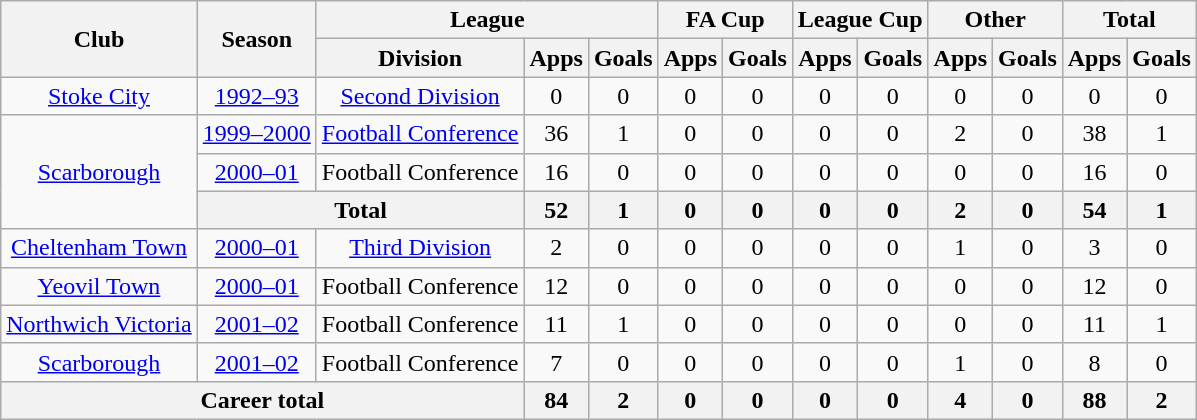<table class="wikitable" style="text-align: center;">
<tr>
<th rowspan="2">Club</th>
<th rowspan="2">Season</th>
<th colspan="3">League</th>
<th colspan="2">FA Cup</th>
<th colspan="2">League Cup</th>
<th colspan="2">Other</th>
<th colspan="2">Total</th>
</tr>
<tr>
<th>Division</th>
<th>Apps</th>
<th>Goals</th>
<th>Apps</th>
<th>Goals</th>
<th>Apps</th>
<th>Goals</th>
<th>Apps</th>
<th>Goals</th>
<th>Apps</th>
<th>Goals</th>
</tr>
<tr>
<td><a href='#'>Stoke City</a></td>
<td><a href='#'>1992–93</a></td>
<td><a href='#'>Second Division</a></td>
<td>0</td>
<td>0</td>
<td>0</td>
<td>0</td>
<td>0</td>
<td>0</td>
<td>0</td>
<td>0</td>
<td>0</td>
<td>0</td>
</tr>
<tr>
<td rowspan=3><a href='#'>Scarborough</a></td>
<td><a href='#'>1999–2000</a></td>
<td><a href='#'>Football Conference</a></td>
<td>36</td>
<td>1</td>
<td>0</td>
<td>0</td>
<td>0</td>
<td>0</td>
<td>2</td>
<td>0</td>
<td>38</td>
<td>1</td>
</tr>
<tr>
<td><a href='#'>2000–01</a></td>
<td>Football Conference</td>
<td>16</td>
<td>0</td>
<td>0</td>
<td>0</td>
<td>0</td>
<td>0</td>
<td>0</td>
<td>0</td>
<td>16</td>
<td>0</td>
</tr>
<tr>
<th colspan=2>Total</th>
<th>52</th>
<th>1</th>
<th>0</th>
<th>0</th>
<th>0</th>
<th>0</th>
<th>2</th>
<th>0</th>
<th>54</th>
<th>1</th>
</tr>
<tr>
<td><a href='#'>Cheltenham Town</a></td>
<td><a href='#'>2000–01</a></td>
<td><a href='#'>Third Division</a></td>
<td>2</td>
<td>0</td>
<td>0</td>
<td>0</td>
<td>0</td>
<td>0</td>
<td>1</td>
<td>0</td>
<td>3</td>
<td>0</td>
</tr>
<tr>
<td><a href='#'>Yeovil Town</a></td>
<td><a href='#'>2000–01</a></td>
<td>Football Conference</td>
<td>12</td>
<td>0</td>
<td>0</td>
<td>0</td>
<td>0</td>
<td>0</td>
<td>0</td>
<td>0</td>
<td>12</td>
<td>0</td>
</tr>
<tr>
<td><a href='#'>Northwich Victoria</a></td>
<td><a href='#'>2001–02</a></td>
<td>Football Conference</td>
<td>11</td>
<td>1</td>
<td>0</td>
<td>0</td>
<td>0</td>
<td>0</td>
<td>0</td>
<td>0</td>
<td>11</td>
<td>1</td>
</tr>
<tr>
<td><a href='#'>Scarborough</a></td>
<td><a href='#'>2001–02</a></td>
<td>Football Conference</td>
<td>7</td>
<td>0</td>
<td>0</td>
<td>0</td>
<td>0</td>
<td>0</td>
<td>1</td>
<td>0</td>
<td>8</td>
<td>0</td>
</tr>
<tr>
<th colspan="3">Career total</th>
<th>84</th>
<th>2</th>
<th>0</th>
<th>0</th>
<th>0</th>
<th>0</th>
<th>4</th>
<th>0</th>
<th>88</th>
<th>2</th>
</tr>
</table>
